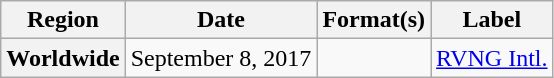<table class="wikitable plainrowheaders">
<tr>
<th scope="col">Region</th>
<th scope="col">Date</th>
<th scope="col">Format(s)</th>
<th scope="col">Label</th>
</tr>
<tr>
<th scope="row">Worldwide</th>
<td>September 8, 2017</td>
<td></td>
<td><a href='#'>RVNG Intl.</a></td>
</tr>
</table>
